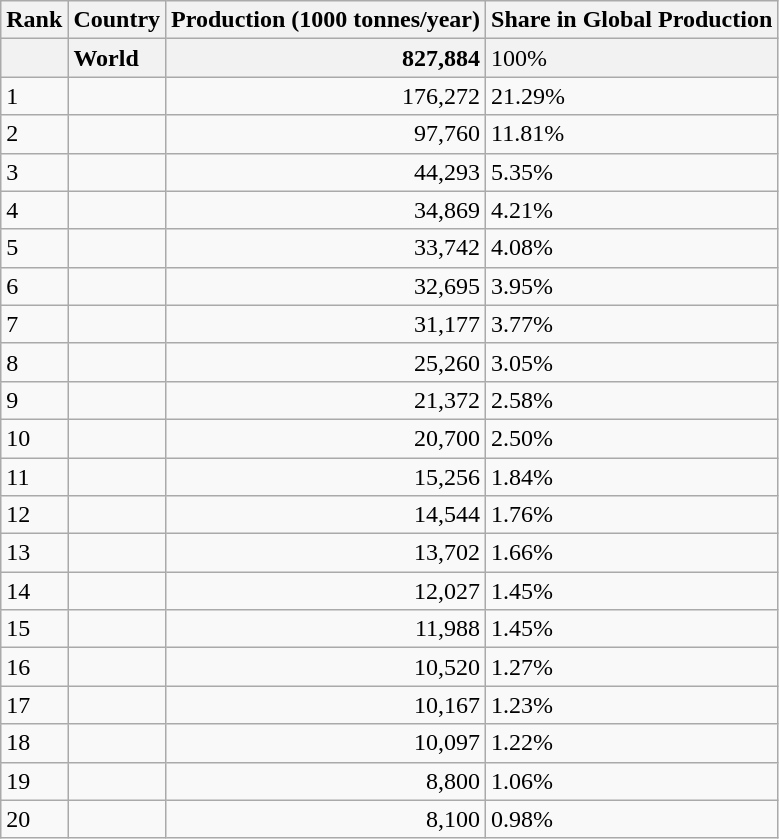<table class="wikitable">
<tr>
<th>Rank</th>
<th>Country</th>
<th>Production (1000 tonnes/year)</th>
<th>Share in Global Production</th>
</tr>
<tr style="background:#f2f2f2;">
<td> </td>
<td style="background:#f2f2f2;"><strong>World</strong></td>
<td style="background:#f2f2f2; text-align:right;"><strong>827,884</strong></td>
<td>100%</td>
</tr>
<tr>
<td>1</td>
<td></td>
<td style="text-align:right;">176,272</td>
<td>21.29%</td>
</tr>
<tr>
<td>2</td>
<td></td>
<td style="text-align:right;">97,760</td>
<td>11.81%</td>
</tr>
<tr>
<td>3</td>
<td></td>
<td style="text-align:right;">44,293</td>
<td>5.35%</td>
</tr>
<tr>
<td>4</td>
<td></td>
<td style="text-align:right;">34,869</td>
<td>4.21%</td>
</tr>
<tr>
<td>5</td>
<td></td>
<td style="text-align:right;">33,742</td>
<td>4.08%</td>
</tr>
<tr>
<td>6</td>
<td></td>
<td style="text-align:right;">32,695</td>
<td>3.95%</td>
</tr>
<tr>
<td>7</td>
<td></td>
<td style="text-align:right;">31,177</td>
<td>3.77%</td>
</tr>
<tr>
<td>8</td>
<td></td>
<td style="text-align:right;">25,260</td>
<td>3.05%</td>
</tr>
<tr>
<td>9</td>
<td></td>
<td style="text-align:right;">21,372</td>
<td>2.58%</td>
</tr>
<tr>
<td>10</td>
<td></td>
<td style="text-align:right;">20,700</td>
<td>2.50%</td>
</tr>
<tr>
<td>11</td>
<td></td>
<td style="text-align:right;">15,256</td>
<td>1.84%</td>
</tr>
<tr>
<td>12</td>
<td></td>
<td style="text-align:right;">14,544</td>
<td>1.76%</td>
</tr>
<tr>
<td>13</td>
<td></td>
<td style="text-align:right;">13,702</td>
<td>1.66%</td>
</tr>
<tr>
<td>14</td>
<td></td>
<td style="text-align:right;">12,027</td>
<td>1.45%</td>
</tr>
<tr>
<td>15</td>
<td></td>
<td style="text-align:right;">11,988</td>
<td>1.45%</td>
</tr>
<tr>
<td>16</td>
<td></td>
<td style="text-align:right;">10,520</td>
<td>1.27%</td>
</tr>
<tr>
<td>17</td>
<td></td>
<td style="text-align:right;">10,167</td>
<td>1.23%</td>
</tr>
<tr>
<td>18</td>
<td></td>
<td style="text-align:right;">10,097</td>
<td>1.22%</td>
</tr>
<tr>
<td>19</td>
<td></td>
<td style="text-align:right;">8,800</td>
<td>1.06%</td>
</tr>
<tr>
<td>20</td>
<td></td>
<td style="text-align:right;">8,100</td>
<td>0.98%</td>
</tr>
</table>
